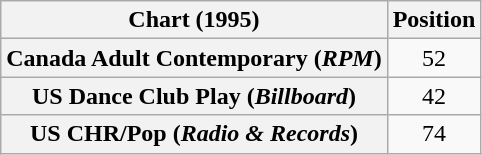<table class="wikitable sortable plainrowheaders" style="text-align:center">
<tr>
<th>Chart (1995)</th>
<th>Position</th>
</tr>
<tr>
<th scope="row">Canada Adult Contemporary (<em>RPM</em>)</th>
<td>52</td>
</tr>
<tr>
<th scope="row">US Dance Club Play (<em>Billboard</em>)</th>
<td>42</td>
</tr>
<tr>
<th scope="row">US CHR/Pop (<em>Radio & Records</em>)</th>
<td>74</td>
</tr>
</table>
